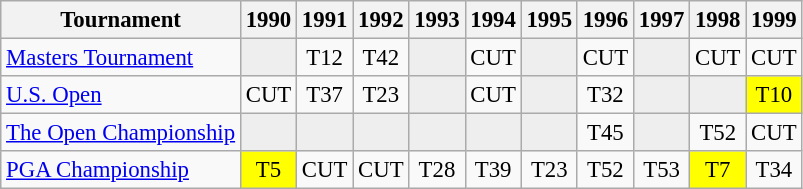<table class="wikitable" style="font-size:95%;text-align:center;">
<tr>
<th>Tournament</th>
<th>1990</th>
<th>1991</th>
<th>1992</th>
<th>1993</th>
<th>1994</th>
<th>1995</th>
<th>1996</th>
<th>1997</th>
<th>1998</th>
<th>1999</th>
</tr>
<tr>
<td align=left><a href='#'>Masters Tournament</a></td>
<td style="background:#eeeeee;"></td>
<td>T12</td>
<td>T42</td>
<td style="background:#eeeeee;"></td>
<td>CUT</td>
<td style="background:#eeeeee;"></td>
<td>CUT</td>
<td style="background:#eeeeee;"></td>
<td>CUT</td>
<td>CUT</td>
</tr>
<tr>
<td align=left><a href='#'>U.S. Open</a></td>
<td>CUT</td>
<td>T37</td>
<td>T23</td>
<td style="background:#eeeeee;"></td>
<td>CUT</td>
<td style="background:#eeeeee;"></td>
<td>T32</td>
<td style="background:#eeeeee;"></td>
<td style="background:#eeeeee;"></td>
<td style="background:yellow;">T10</td>
</tr>
<tr>
<td align=left><a href='#'>The Open Championship</a></td>
<td style="background:#eeeeee;"></td>
<td style="background:#eeeeee;"></td>
<td style="background:#eeeeee;"></td>
<td style="background:#eeeeee;"></td>
<td style="background:#eeeeee;"></td>
<td style="background:#eeeeee;"></td>
<td>T45</td>
<td style="background:#eeeeee;"></td>
<td>T52</td>
<td>CUT</td>
</tr>
<tr>
<td align=left><a href='#'>PGA Championship</a></td>
<td style="background:yellow;">T5</td>
<td>CUT</td>
<td>CUT</td>
<td>T28</td>
<td>T39</td>
<td>T23</td>
<td>T52</td>
<td>T53</td>
<td style="background:yellow;">T7</td>
<td>T34</td>
</tr>
</table>
